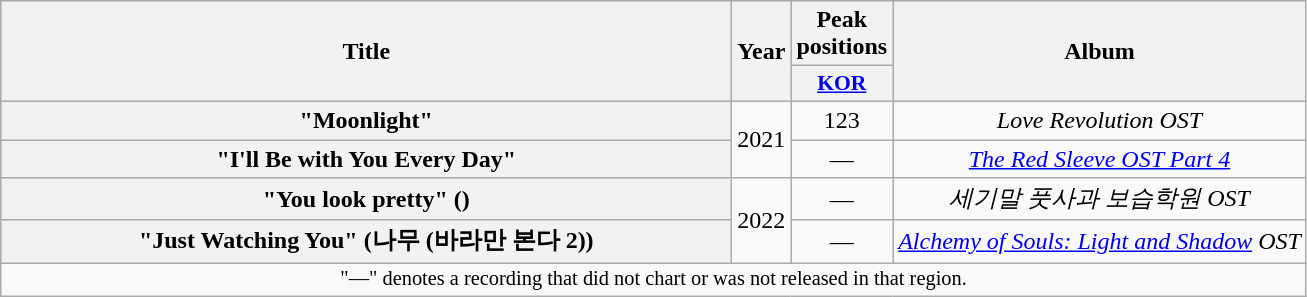<table class="wikitable plainrowheaders" style="text-align:center;">
<tr>
<th scope="col" rowspan="2" style="width:30em;">Title</th>
<th scope="col" rowspan="2">Year</th>
<th scope="col">Peak positions</th>
<th scope="col" rowspan="2">Album</th>
</tr>
<tr>
<th scope="col" style="width:3em;font-size:90%;"><a href='#'>KOR</a><br></th>
</tr>
<tr>
<th scope="row">"Moonlight" </th>
<td rowspan="2">2021</td>
<td>123</td>
<td><em>Love Revolution OST</em></td>
</tr>
<tr>
<th scope="row">"I'll Be with You Every Day" </th>
<td>—</td>
<td><em><a href='#'>The Red Sleeve OST Part 4</a></em></td>
</tr>
<tr>
<th scope="row">"You look pretty" ()</th>
<td rowspan=2>2022</td>
<td>—</td>
<td><em>세기말 풋사과 보습학원 OST</em></td>
</tr>
<tr>
<th scope="row">"Just Watching You" (나무 (바라만 본다 2))</th>
<td>—</td>
<td><em><a href='#'>Alchemy of Souls: Light and Shadow</a> OST</em></td>
</tr>
<tr>
<td colspan="4" style="font-size:85%">"—" denotes a recording that did not chart or was not released in that region.</td>
</tr>
</table>
